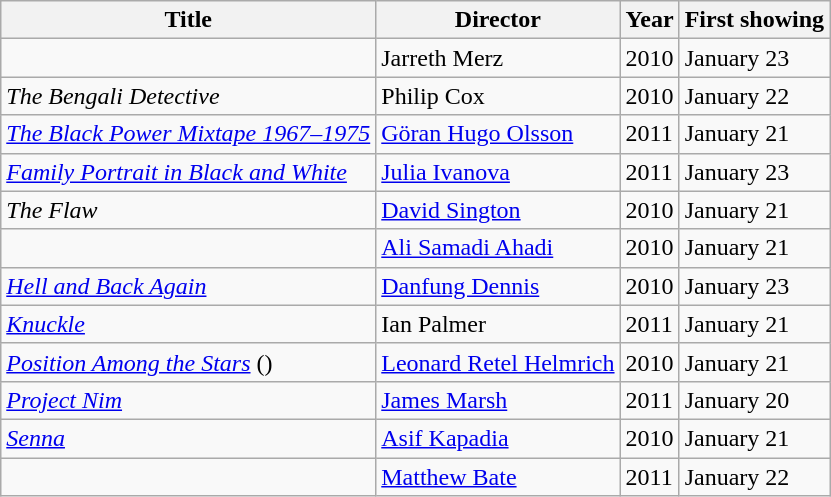<table class="wikitable sortable">
<tr>
<th>Title</th>
<th>Director</th>
<th>Year</th>
<th>First showing</th>
</tr>
<tr>
<td><em></em></td>
<td>Jarreth Merz</td>
<td>2010</td>
<td>January 23</td>
</tr>
<tr>
<td><em>The Bengali Detective</em></td>
<td>Philip Cox</td>
<td>2010</td>
<td>January 22</td>
</tr>
<tr>
<td><em><a href='#'>The Black Power Mixtape 1967–1975</a></em></td>
<td><a href='#'>Göran Hugo Olsson</a></td>
<td>2011</td>
<td>January 21</td>
</tr>
<tr>
<td><em><a href='#'>Family Portrait in Black and White</a></em></td>
<td><a href='#'>Julia Ivanova</a></td>
<td>2011</td>
<td>January 23</td>
</tr>
<tr>
<td><em>The Flaw</em></td>
<td><a href='#'>David Sington</a></td>
<td>2010</td>
<td>January 21</td>
</tr>
<tr>
<td><em></em></td>
<td><a href='#'>Ali Samadi Ahadi</a></td>
<td>2010</td>
<td>January 21</td>
</tr>
<tr>
<td><em><a href='#'>Hell and Back Again</a></em></td>
<td><a href='#'>Danfung Dennis</a></td>
<td>2010</td>
<td>January 23</td>
</tr>
<tr>
<td><em><a href='#'>Knuckle</a></em></td>
<td>Ian Palmer</td>
<td>2011</td>
<td>January 21</td>
</tr>
<tr>
<td><em><a href='#'>Position Among the Stars</a></em> ()</td>
<td><a href='#'>Leonard Retel Helmrich</a></td>
<td>2010</td>
<td>January 21</td>
</tr>
<tr>
<td><em><a href='#'>Project Nim</a></em></td>
<td><a href='#'>James Marsh</a></td>
<td>2011</td>
<td>January 20</td>
</tr>
<tr>
<td><em><a href='#'>Senna</a></em></td>
<td><a href='#'>Asif Kapadia</a></td>
<td>2010</td>
<td>January 21</td>
</tr>
<tr>
<td><em></em></td>
<td><a href='#'>Matthew Bate</a></td>
<td>2011</td>
<td>January 22</td>
</tr>
</table>
